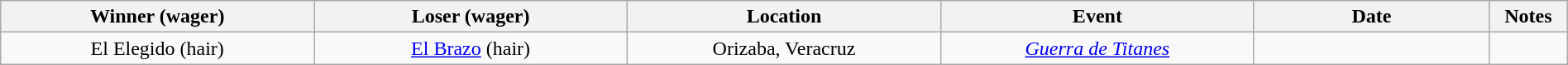<table class="wikitable sortable" width=100%  style="text-align: center">
<tr>
<th width=20% scope="col">Winner (wager)</th>
<th width=20% scope="col">Loser (wager)</th>
<th width=20% scope="col">Location</th>
<th width=20% scope="col">Event</th>
<th width=15% scope="col">Date</th>
<th class="unsortable" width=5% scope="col">Notes</th>
</tr>
<tr>
<td>El Elegido (hair)</td>
<td><a href='#'>El Brazo</a> (hair)</td>
<td>Orizaba, Veracruz</td>
<td><em><a href='#'>Guerra de Titanes</a></em></td>
<td></td>
<td></td>
</tr>
</table>
